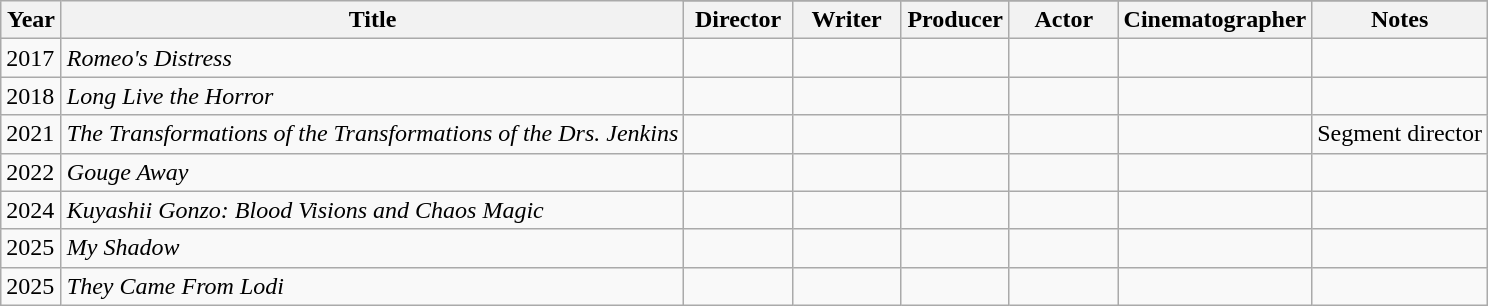<table class="wikitable plainrowheaders">
<tr>
<th rowspan="2" style="width:33px;">Year</th>
<th rowspan="2">Title</th>
</tr>
<tr>
<th width=65>Director</th>
<th width=65>Writer</th>
<th width=65>Producer</th>
<th width=65>Actor</th>
<th width=65>Cinematographer</th>
<th>Notes</th>
</tr>
<tr>
<td>2017</td>
<td style="text-align:left;"><em>Romeo's Distress</em></td>
<td></td>
<td></td>
<td></td>
<td></td>
<td></td>
<td></td>
</tr>
<tr>
<td>2018</td>
<td style="text-align:left;"><em>Long Live the Horror</em></td>
<td></td>
<td></td>
<td></td>
<td></td>
<td></td>
<td></td>
</tr>
<tr>
<td>2021</td>
<td style="text-align:left;"><em>The Transformations of the Transformations of the Drs. Jenkins</em></td>
<td></td>
<td></td>
<td></td>
<td></td>
<td></td>
<td>Segment director</td>
</tr>
<tr>
<td>2022</td>
<td style="text-align:left;"><em>Gouge Away</em></td>
<td></td>
<td></td>
<td></td>
<td></td>
<td></td>
<td></td>
</tr>
<tr>
<td>2024</td>
<td style="text-align:left;"><em>Kuyashii Gonzo: Blood Visions and Chaos Magic</em></td>
<td></td>
<td></td>
<td></td>
<td></td>
<td></td>
<td></td>
</tr>
<tr>
<td>2025</td>
<td style="text-align:left;"><em>My Shadow</em></td>
<td></td>
<td></td>
<td></td>
<td></td>
<td></td>
<td></td>
</tr>
<tr>
<td>2025</td>
<td style="text-align:left;"><em>They Came From Lodi</em></td>
<td></td>
<td></td>
<td></td>
<td></td>
<td></td>
<td></td>
</tr>
</table>
